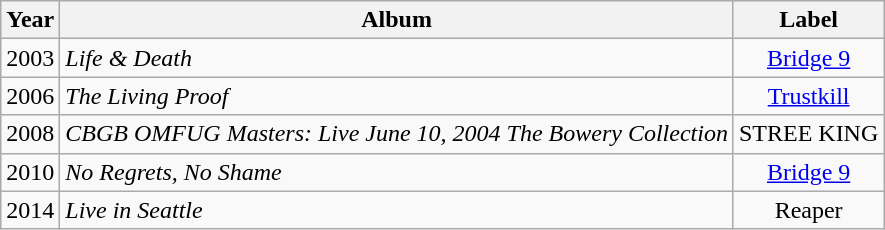<table class="wikitable">
<tr>
<th>Year</th>
<th>Album</th>
<th>Label</th>
</tr>
<tr>
<td>2003</td>
<td><em>Life & Death</em></td>
<td style="text-align:center;"><a href='#'>Bridge 9</a></td>
</tr>
<tr>
<td>2006</td>
<td><em>The Living Proof</em></td>
<td style="text-align:center;"><a href='#'>Trustkill</a></td>
</tr>
<tr>
<td>2008</td>
<td><em>CBGB OMFUG Masters: Live June 10, 2004 The Bowery Collection</em></td>
<td style="text-align:center;">STREE KING</td>
</tr>
<tr>
<td>2010</td>
<td><em>No Regrets, No Shame</em></td>
<td style="text-align:center;"><a href='#'>Bridge 9</a></td>
</tr>
<tr>
<td>2014</td>
<td><em>Live in Seattle</em></td>
<td style="text-align:center;">Reaper</td>
</tr>
</table>
